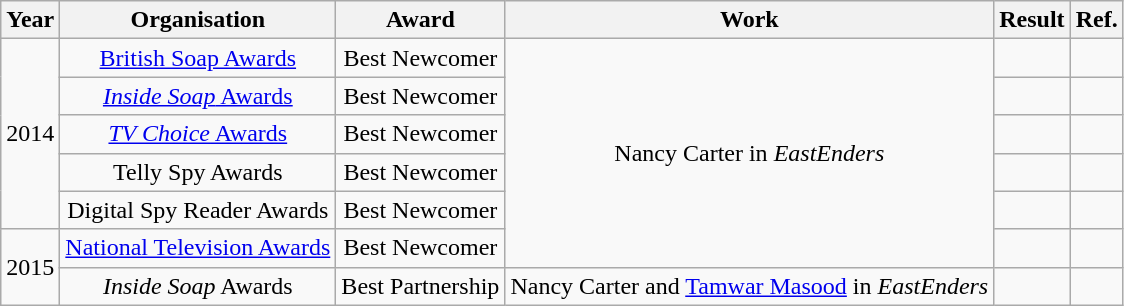<table class="wikitable plainrowheaders" style="text-align:center;">
<tr>
<th>Year</th>
<th>Organisation</th>
<th>Award</th>
<th>Work</th>
<th>Result</th>
<th>Ref.</th>
</tr>
<tr>
<td rowspan="5">2014</td>
<td><a href='#'>British Soap Awards</a></td>
<td>Best Newcomer</td>
<td rowspan="6">Nancy Carter in <em>EastEnders</em></td>
<td></td>
<td></td>
</tr>
<tr>
<td><a href='#'><em>Inside Soap</em> Awards</a></td>
<td>Best Newcomer</td>
<td></td>
<td></td>
</tr>
<tr>
<td><a href='#'><em>TV Choice</em> Awards</a></td>
<td>Best Newcomer</td>
<td></td>
<td></td>
</tr>
<tr>
<td>Telly Spy Awards</td>
<td>Best Newcomer</td>
<td></td>
<td></td>
</tr>
<tr>
<td>Digital Spy Reader Awards</td>
<td>Best Newcomer</td>
<td></td>
<td></td>
</tr>
<tr>
<td rowspan="2">2015</td>
<td><a href='#'>National Television Awards</a></td>
<td>Best Newcomer</td>
<td></td>
<td></td>
</tr>
<tr>
<td><em>Inside Soap</em> Awards</td>
<td>Best Partnership</td>
<td>Nancy Carter and <a href='#'>Tamwar Masood</a> in <em>EastEnders</em></td>
<td></td>
<td></td>
</tr>
</table>
